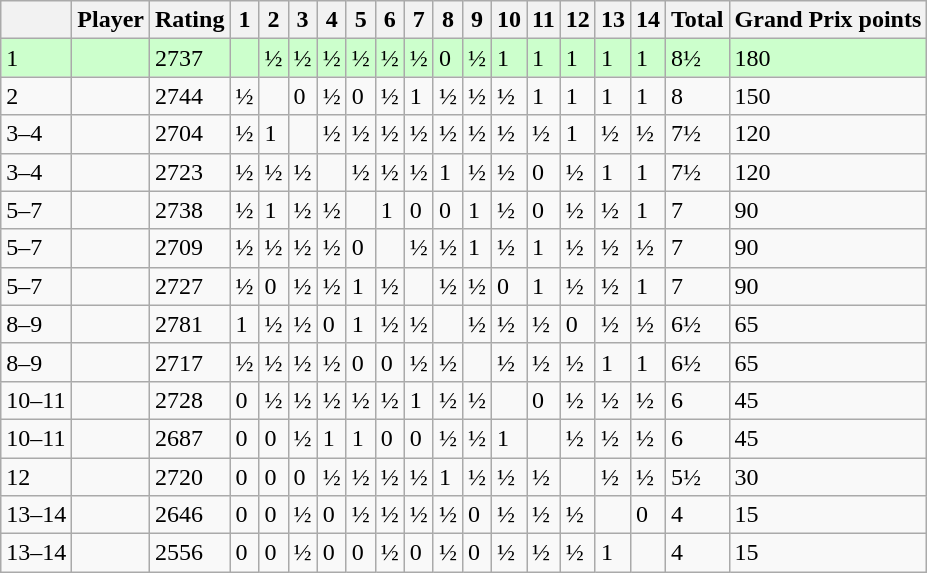<table class="wikitable">
<tr>
<th></th>
<th>Player</th>
<th>Rating</th>
<th>1</th>
<th>2</th>
<th>3</th>
<th>4</th>
<th>5</th>
<th>6</th>
<th>7</th>
<th>8</th>
<th>9</th>
<th>10</th>
<th>11</th>
<th>12</th>
<th>13</th>
<th>14</th>
<th>Total</th>
<th>Grand Prix points</th>
</tr>
<tr style="background:#ccffcc;">
<td>1</td>
<td><strong></strong></td>
<td>2737</td>
<td></td>
<td>½</td>
<td>½</td>
<td>½</td>
<td>½</td>
<td>½</td>
<td>½</td>
<td>0</td>
<td>½</td>
<td>1</td>
<td>1</td>
<td>1</td>
<td>1</td>
<td>1</td>
<td>8½</td>
<td>180</td>
</tr>
<tr>
<td>2</td>
<td></td>
<td>2744</td>
<td>½</td>
<td></td>
<td>0</td>
<td>½</td>
<td>0</td>
<td>½</td>
<td>1</td>
<td>½</td>
<td>½</td>
<td>½</td>
<td>1</td>
<td>1</td>
<td>1</td>
<td>1</td>
<td>8</td>
<td>150</td>
</tr>
<tr>
<td>3–4</td>
<td></td>
<td>2704</td>
<td>½</td>
<td>1</td>
<td></td>
<td>½</td>
<td>½</td>
<td>½</td>
<td>½</td>
<td>½</td>
<td>½</td>
<td>½</td>
<td>½</td>
<td>1</td>
<td>½</td>
<td>½</td>
<td>7½</td>
<td>120</td>
</tr>
<tr>
<td>3–4</td>
<td></td>
<td>2723</td>
<td>½</td>
<td>½</td>
<td>½</td>
<td></td>
<td>½</td>
<td>½</td>
<td>½</td>
<td>1</td>
<td>½</td>
<td>½</td>
<td>0</td>
<td>½</td>
<td>1</td>
<td>1</td>
<td>7½</td>
<td>120</td>
</tr>
<tr>
<td>5–7</td>
<td></td>
<td>2738</td>
<td>½</td>
<td>1</td>
<td>½</td>
<td>½</td>
<td></td>
<td>1</td>
<td>0</td>
<td>0</td>
<td>1</td>
<td>½</td>
<td>0</td>
<td>½</td>
<td>½</td>
<td>1</td>
<td>7</td>
<td>90</td>
</tr>
<tr>
<td>5–7</td>
<td></td>
<td>2709</td>
<td>½</td>
<td>½</td>
<td>½</td>
<td>½</td>
<td>0</td>
<td></td>
<td>½</td>
<td>½</td>
<td>1</td>
<td>½</td>
<td>1</td>
<td>½</td>
<td>½</td>
<td>½</td>
<td>7</td>
<td>90</td>
</tr>
<tr>
<td>5–7</td>
<td></td>
<td>2727</td>
<td>½</td>
<td>0</td>
<td>½</td>
<td>½</td>
<td>1</td>
<td>½</td>
<td></td>
<td>½</td>
<td>½</td>
<td>0</td>
<td>1</td>
<td>½</td>
<td>½</td>
<td>1</td>
<td>7</td>
<td>90</td>
</tr>
<tr>
<td>8–9</td>
<td></td>
<td>2781</td>
<td>1</td>
<td>½</td>
<td>½</td>
<td>0</td>
<td>1</td>
<td>½</td>
<td>½</td>
<td></td>
<td>½</td>
<td>½</td>
<td>½</td>
<td>0</td>
<td>½</td>
<td>½</td>
<td>6½</td>
<td>65</td>
</tr>
<tr>
<td>8–9</td>
<td></td>
<td>2717</td>
<td>½</td>
<td>½</td>
<td>½</td>
<td>½</td>
<td>0</td>
<td>0</td>
<td>½</td>
<td>½</td>
<td></td>
<td>½</td>
<td>½</td>
<td>½</td>
<td>1</td>
<td>1</td>
<td>6½</td>
<td>65</td>
</tr>
<tr>
<td>10–11</td>
<td></td>
<td>2728</td>
<td>0</td>
<td>½</td>
<td>½</td>
<td>½</td>
<td>½</td>
<td>½</td>
<td>1</td>
<td>½</td>
<td>½</td>
<td></td>
<td>0</td>
<td>½</td>
<td>½</td>
<td>½</td>
<td>6</td>
<td>45</td>
</tr>
<tr>
<td>10–11</td>
<td></td>
<td>2687</td>
<td>0</td>
<td>0</td>
<td>½</td>
<td>1</td>
<td>1</td>
<td>0</td>
<td>0</td>
<td>½</td>
<td>½</td>
<td>1</td>
<td></td>
<td>½</td>
<td>½</td>
<td>½</td>
<td>6</td>
<td>45</td>
</tr>
<tr>
<td>12</td>
<td></td>
<td>2720</td>
<td>0</td>
<td>0</td>
<td>0</td>
<td>½</td>
<td>½</td>
<td>½</td>
<td>½</td>
<td>1</td>
<td>½</td>
<td>½</td>
<td>½</td>
<td></td>
<td>½</td>
<td>½</td>
<td>5½</td>
<td>30</td>
</tr>
<tr>
<td>13–14</td>
<td></td>
<td>2646</td>
<td>0</td>
<td>0</td>
<td>½</td>
<td>0</td>
<td>½</td>
<td>½</td>
<td>½</td>
<td>½</td>
<td>0</td>
<td>½</td>
<td>½</td>
<td>½</td>
<td></td>
<td>0</td>
<td>4</td>
<td>15</td>
</tr>
<tr>
<td>13–14</td>
<td></td>
<td>2556</td>
<td>0</td>
<td>0</td>
<td>½</td>
<td>0</td>
<td>0</td>
<td>½</td>
<td>0</td>
<td>½</td>
<td>0</td>
<td>½</td>
<td>½</td>
<td>½</td>
<td>1</td>
<td></td>
<td>4</td>
<td>15</td>
</tr>
</table>
